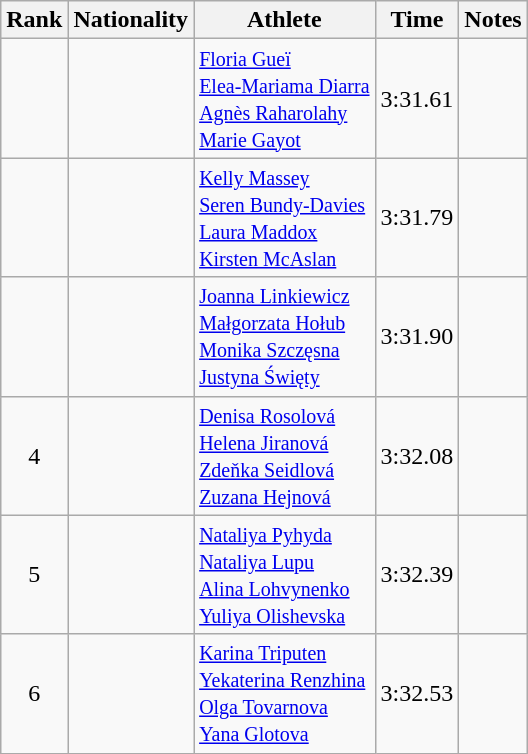<table class="wikitable sortable" style="text-align:center">
<tr>
<th>Rank</th>
<th>Nationality</th>
<th>Athlete</th>
<th>Time</th>
<th>Notes</th>
</tr>
<tr>
<td></td>
<td align=left></td>
<td align=left><small><a href='#'>Floria Gueï</a> <br> <a href='#'>Elea-Mariama Diarra</a><br><a href='#'>Agnès Raharolahy</a> <br> <a href='#'>Marie Gayot</a></small></td>
<td>3:31.61</td>
<td></td>
</tr>
<tr>
<td></td>
<td align=left></td>
<td align=left><small><a href='#'>Kelly Massey</a> <br> <a href='#'>Seren Bundy-Davies</a><br><a href='#'>Laura Maddox</a> <br> <a href='#'>Kirsten McAslan</a></small></td>
<td>3:31.79</td>
<td></td>
</tr>
<tr>
<td></td>
<td align=left></td>
<td align=left><small><a href='#'>Joanna Linkiewicz</a> <br> <a href='#'>Małgorzata Hołub</a><br><a href='#'>Monika Szczęsna</a> <br> <a href='#'>Justyna Święty</a></small></td>
<td>3:31.90</td>
<td></td>
</tr>
<tr>
<td>4</td>
<td align=left></td>
<td align=left><small><a href='#'>Denisa Rosolová</a> <br> <a href='#'>Helena Jiranová</a><br><a href='#'>Zdeňka Seidlová</a> <br> <a href='#'>Zuzana Hejnová</a></small></td>
<td>3:32.08</td>
<td></td>
</tr>
<tr>
<td>5</td>
<td align=left></td>
<td align=left><small><a href='#'>Nataliya Pyhyda</a> <br> <a href='#'>Nataliya Lupu</a><br><a href='#'>Alina Lohvynenko</a> <br> <a href='#'>Yuliya Olishevska</a></small></td>
<td>3:32.39</td>
<td></td>
</tr>
<tr>
<td>6</td>
<td align=left></td>
<td align=left><small><a href='#'>Karina Triputen</a> <br> <a href='#'>Yekaterina Renzhina</a><br><a href='#'>Olga Tovarnova</a> <br> <a href='#'>Yana Glotova</a></small></td>
<td>3:32.53</td>
<td></td>
</tr>
</table>
